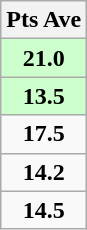<table class="wikitable" style="text-align: center;">
<tr>
<th>Pts Ave</th>
</tr>
<tr>
<td style="background:#ccffcc;"><strong>21.0</strong></td>
</tr>
<tr>
<td style="background:#ccffcc;"><strong>13.5</strong></td>
</tr>
<tr>
<td><strong>17.5</strong></td>
</tr>
<tr>
<td><strong>14.2</strong></td>
</tr>
<tr>
<td><strong>14.5</strong></td>
</tr>
</table>
